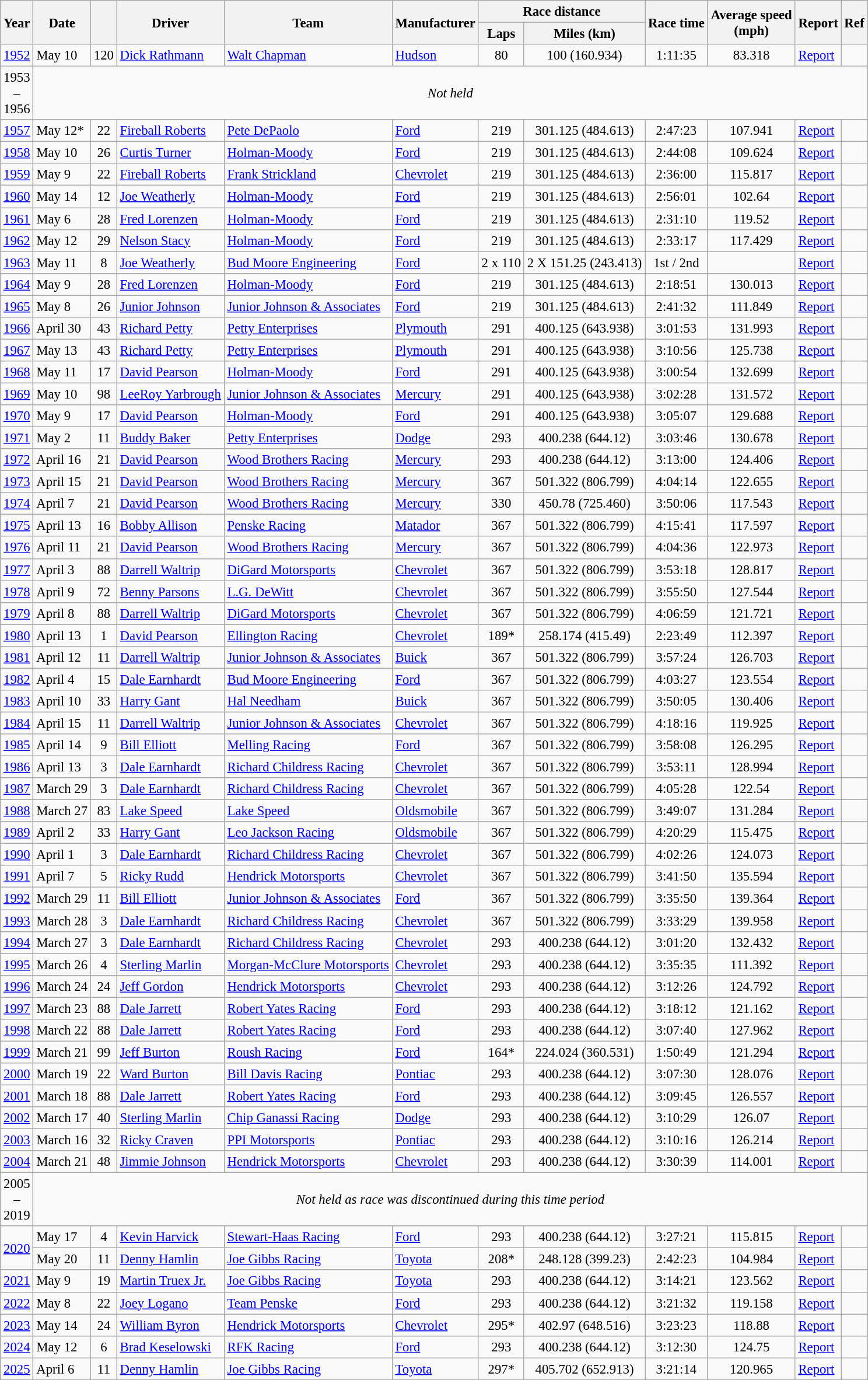<table class="wikitable" style="font-size: 95%;">
<tr>
<th rowspan="2">Year</th>
<th rowspan="2">Date</th>
<th rowspan="2"></th>
<th rowspan="2">Driver</th>
<th rowspan="2">Team</th>
<th rowspan="2">Manufacturer</th>
<th colspan="2">Race distance</th>
<th rowspan="2">Race time</th>
<th rowspan="2">Average speed<br>(mph)</th>
<th rowspan="2">Report</th>
<th rowspan="2">Ref</th>
</tr>
<tr>
<th>Laps</th>
<th>Miles (km)</th>
</tr>
<tr>
<td><a href='#'>1952</a></td>
<td>May 10</td>
<td align="center">120</td>
<td><a href='#'>Dick Rathmann</a></td>
<td><a href='#'>Walt Chapman</a></td>
<td><a href='#'>Hudson</a></td>
<td align="center">80</td>
<td align="center">100 (160.934)</td>
<td align="center">1:11:35</td>
<td align="center">83.318</td>
<td><a href='#'>Report</a></td>
<td align="center"></td>
</tr>
<tr>
<td align=center>1953<br>–<br>1956</td>
<td colspan="11" align="center"><em>Not held</em></td>
</tr>
<tr>
<td><a href='#'>1957</a></td>
<td>May 12*</td>
<td align="center">22</td>
<td><a href='#'>Fireball Roberts</a></td>
<td><a href='#'>Pete DePaolo</a></td>
<td><a href='#'>Ford</a></td>
<td align="center">219</td>
<td align="center">301.125 (484.613)</td>
<td align="center">2:47:23</td>
<td align="center">107.941</td>
<td><a href='#'>Report</a></td>
<td align="center"></td>
</tr>
<tr>
<td><a href='#'>1958</a></td>
<td>May 10</td>
<td align="center">26</td>
<td><a href='#'>Curtis Turner</a></td>
<td><a href='#'>Holman-Moody</a></td>
<td><a href='#'>Ford</a></td>
<td align="center">219</td>
<td align="center">301.125 (484.613)</td>
<td align="center">2:44:08</td>
<td align="center">109.624</td>
<td><a href='#'>Report</a></td>
<td align="center"></td>
</tr>
<tr>
<td><a href='#'>1959</a></td>
<td>May 9</td>
<td align="center">22</td>
<td><a href='#'>Fireball Roberts</a></td>
<td><a href='#'>Frank Strickland</a></td>
<td><a href='#'>Chevrolet</a></td>
<td align="center">219</td>
<td align="center">301.125 (484.613)</td>
<td align="center">2:36:00</td>
<td align="center">115.817</td>
<td><a href='#'>Report</a></td>
<td align="center"></td>
</tr>
<tr>
<td><a href='#'>1960</a></td>
<td>May 14</td>
<td align="center">12</td>
<td><a href='#'>Joe Weatherly</a></td>
<td><a href='#'>Holman-Moody</a></td>
<td><a href='#'>Ford</a></td>
<td align="center">219</td>
<td align="center">301.125 (484.613)</td>
<td align="center">2:56:01</td>
<td align="center">102.64</td>
<td><a href='#'>Report</a></td>
<td align="center"></td>
</tr>
<tr>
<td><a href='#'>1961</a></td>
<td>May 6</td>
<td align="center">28</td>
<td><a href='#'>Fred Lorenzen</a></td>
<td><a href='#'>Holman-Moody</a></td>
<td><a href='#'>Ford</a></td>
<td align="center">219</td>
<td align="center">301.125 (484.613)</td>
<td align="center">2:31:10</td>
<td align="center">119.52</td>
<td><a href='#'>Report</a></td>
<td align="center"></td>
</tr>
<tr>
<td><a href='#'>1962</a></td>
<td>May 12</td>
<td align="center">29</td>
<td><a href='#'>Nelson Stacy</a></td>
<td><a href='#'>Holman-Moody</a></td>
<td><a href='#'>Ford</a></td>
<td align="center">219</td>
<td align="center">301.125 (484.613)</td>
<td align="center">2:33:17</td>
<td align="center">117.429</td>
<td><a href='#'>Report</a></td>
<td align="center"></td>
</tr>
<tr>
<td><a href='#'>1963</a></td>
<td>May 11</td>
<td align="center">8</td>
<td><a href='#'>Joe Weatherly</a></td>
<td><a href='#'>Bud Moore Engineering</a></td>
<td><a href='#'>Ford</a></td>
<td align="center">2 x 110</td>
<td align="center">2 X 151.25 (243.413)</td>
<td align="center">1st / 2nd</td>
<td align="center"></td>
<td><a href='#'>Report</a></td>
<td align="center"></td>
</tr>
<tr>
<td><a href='#'>1964</a></td>
<td>May 9</td>
<td align="center">28</td>
<td><a href='#'>Fred Lorenzen</a></td>
<td><a href='#'>Holman-Moody</a></td>
<td><a href='#'>Ford</a></td>
<td align="center">219</td>
<td align="center">301.125 (484.613)</td>
<td align="center">2:18:51</td>
<td align="center">130.013</td>
<td><a href='#'>Report</a></td>
<td align="center"></td>
</tr>
<tr>
<td><a href='#'>1965</a></td>
<td>May 8</td>
<td align="center">26</td>
<td><a href='#'>Junior Johnson</a></td>
<td><a href='#'>Junior Johnson & Associates</a></td>
<td><a href='#'>Ford</a></td>
<td align="center">219</td>
<td align="center">301.125 (484.613)</td>
<td align="center">2:41:32</td>
<td align="center">111.849</td>
<td><a href='#'>Report</a></td>
<td align="center"></td>
</tr>
<tr>
<td><a href='#'>1966</a></td>
<td>April 30</td>
<td align="center">43</td>
<td><a href='#'>Richard Petty</a></td>
<td><a href='#'>Petty Enterprises</a></td>
<td><a href='#'>Plymouth</a></td>
<td align="center">291</td>
<td align="center">400.125 (643.938)</td>
<td align="center">3:01:53</td>
<td align="center">131.993</td>
<td><a href='#'>Report</a></td>
<td align="center"></td>
</tr>
<tr>
<td><a href='#'>1967</a></td>
<td>May 13</td>
<td align="center">43</td>
<td><a href='#'>Richard Petty</a></td>
<td><a href='#'>Petty Enterprises</a></td>
<td><a href='#'>Plymouth</a></td>
<td align="center">291</td>
<td align="center">400.125 (643.938)</td>
<td align="center">3:10:56</td>
<td align="center">125.738</td>
<td><a href='#'>Report</a></td>
<td align="center"></td>
</tr>
<tr>
<td><a href='#'>1968</a></td>
<td>May 11</td>
<td align="center">17</td>
<td><a href='#'>David Pearson</a></td>
<td><a href='#'>Holman-Moody</a></td>
<td><a href='#'>Ford</a></td>
<td align="center">291</td>
<td align="center">400.125 (643.938)</td>
<td align="center">3:00:54</td>
<td align="center">132.699</td>
<td><a href='#'>Report</a></td>
<td align="center"></td>
</tr>
<tr>
<td><a href='#'>1969</a></td>
<td>May 10</td>
<td align="center">98</td>
<td><a href='#'>LeeRoy Yarbrough</a></td>
<td><a href='#'>Junior Johnson & Associates</a></td>
<td><a href='#'>Mercury</a></td>
<td align="center">291</td>
<td align="center">400.125 (643.938)</td>
<td align="center">3:02:28</td>
<td align="center">131.572</td>
<td><a href='#'>Report</a></td>
<td align="center"></td>
</tr>
<tr>
<td><a href='#'>1970</a></td>
<td>May 9</td>
<td align="center">17</td>
<td><a href='#'>David Pearson</a></td>
<td><a href='#'>Holman-Moody</a></td>
<td><a href='#'>Ford</a></td>
<td align="center">291</td>
<td align="center">400.125 (643.938)</td>
<td align="center">3:05:07</td>
<td align="center">129.688</td>
<td><a href='#'>Report</a></td>
<td align="center"></td>
</tr>
<tr>
<td><a href='#'>1971</a></td>
<td>May 2</td>
<td align="center">11</td>
<td><a href='#'>Buddy Baker</a></td>
<td><a href='#'>Petty Enterprises</a></td>
<td><a href='#'>Dodge</a></td>
<td align="center">293</td>
<td align="center">400.238 (644.12)</td>
<td align="center">3:03:46</td>
<td align="center">130.678</td>
<td><a href='#'>Report</a></td>
<td align="center"></td>
</tr>
<tr>
<td><a href='#'>1972</a></td>
<td>April 16</td>
<td align="center">21</td>
<td><a href='#'>David Pearson</a></td>
<td><a href='#'>Wood Brothers Racing</a></td>
<td><a href='#'>Mercury</a></td>
<td align="center">293</td>
<td align="center">400.238 (644.12)</td>
<td align="center">3:13:00</td>
<td align="center">124.406</td>
<td><a href='#'>Report</a></td>
<td align="center"></td>
</tr>
<tr>
<td><a href='#'>1973</a></td>
<td>April 15</td>
<td align="center">21</td>
<td><a href='#'>David Pearson</a></td>
<td><a href='#'>Wood Brothers Racing</a></td>
<td><a href='#'>Mercury</a></td>
<td align="center">367</td>
<td align="center">501.322 (806.799)</td>
<td align="center">4:04:14</td>
<td align="center">122.655</td>
<td><a href='#'>Report</a></td>
<td align="center"></td>
</tr>
<tr>
<td><a href='#'>1974</a></td>
<td>April 7</td>
<td align="center">21</td>
<td><a href='#'>David Pearson</a></td>
<td><a href='#'>Wood Brothers Racing</a></td>
<td><a href='#'>Mercury</a></td>
<td align="center">330</td>
<td align="center">450.78 (725.460)</td>
<td align="center">3:50:06</td>
<td align="center">117.543</td>
<td><a href='#'>Report</a></td>
<td align="center"></td>
</tr>
<tr>
<td><a href='#'>1975</a></td>
<td>April 13</td>
<td align="center">16</td>
<td><a href='#'>Bobby Allison</a></td>
<td><a href='#'>Penske Racing</a></td>
<td><a href='#'>Matador</a></td>
<td align="center">367</td>
<td align="center">501.322 (806.799)</td>
<td align="center">4:15:41</td>
<td align="center">117.597</td>
<td><a href='#'>Report</a></td>
<td align="center"></td>
</tr>
<tr>
<td><a href='#'>1976</a></td>
<td>April 11</td>
<td align="center">21</td>
<td><a href='#'>David Pearson</a></td>
<td><a href='#'>Wood Brothers Racing</a></td>
<td><a href='#'>Mercury</a></td>
<td align="center">367</td>
<td align="center">501.322 (806.799)</td>
<td align="center">4:04:36</td>
<td align="center">122.973</td>
<td><a href='#'>Report</a></td>
<td align="center"></td>
</tr>
<tr>
<td><a href='#'>1977</a></td>
<td>April 3</td>
<td align="center">88</td>
<td><a href='#'>Darrell Waltrip</a></td>
<td><a href='#'>DiGard Motorsports</a></td>
<td><a href='#'>Chevrolet</a></td>
<td align="center">367</td>
<td align="center">501.322 (806.799)</td>
<td align="center">3:53:18</td>
<td align="center">128.817</td>
<td><a href='#'>Report</a></td>
<td align="center"></td>
</tr>
<tr>
<td><a href='#'>1978</a></td>
<td>April 9</td>
<td align="center">72</td>
<td><a href='#'>Benny Parsons</a></td>
<td><a href='#'>L.G. DeWitt</a></td>
<td><a href='#'>Chevrolet</a></td>
<td align="center">367</td>
<td align="center">501.322 (806.799)</td>
<td align="center">3:55:50</td>
<td align="center">127.544</td>
<td><a href='#'>Report</a></td>
<td align="center"></td>
</tr>
<tr>
<td><a href='#'>1979</a></td>
<td>April 8</td>
<td align="center">88</td>
<td><a href='#'>Darrell Waltrip</a></td>
<td><a href='#'>DiGard Motorsports</a></td>
<td><a href='#'>Chevrolet</a></td>
<td align="center">367</td>
<td align="center">501.322 (806.799)</td>
<td align="center">4:06:59</td>
<td align="center">121.721</td>
<td><a href='#'>Report</a></td>
<td align="center"></td>
</tr>
<tr>
<td><a href='#'>1980</a></td>
<td>April 13</td>
<td align="center">1</td>
<td><a href='#'>David Pearson</a></td>
<td><a href='#'>Ellington Racing</a></td>
<td><a href='#'>Chevrolet</a></td>
<td align="center">189*</td>
<td align="center">258.174 (415.49)</td>
<td align="center">2:23:49</td>
<td align="center">112.397</td>
<td><a href='#'>Report</a></td>
<td align="center"></td>
</tr>
<tr>
<td><a href='#'>1981</a></td>
<td>April 12</td>
<td align="center">11</td>
<td><a href='#'>Darrell Waltrip</a></td>
<td><a href='#'>Junior Johnson & Associates</a></td>
<td><a href='#'>Buick</a></td>
<td align="center">367</td>
<td align="center">501.322 (806.799)</td>
<td align="center">3:57:24</td>
<td align="center">126.703</td>
<td><a href='#'>Report</a></td>
<td align="center"></td>
</tr>
<tr>
<td><a href='#'>1982</a></td>
<td>April 4</td>
<td align="center">15</td>
<td><a href='#'>Dale Earnhardt</a></td>
<td><a href='#'>Bud Moore Engineering</a></td>
<td><a href='#'>Ford</a></td>
<td align="center">367</td>
<td align="center">501.322 (806.799)</td>
<td align="center">4:03:27</td>
<td align="center">123.554</td>
<td><a href='#'>Report</a></td>
<td align="center"></td>
</tr>
<tr>
<td><a href='#'>1983</a></td>
<td>April 10</td>
<td align="center">33</td>
<td><a href='#'>Harry Gant</a></td>
<td><a href='#'>Hal Needham</a></td>
<td><a href='#'>Buick</a></td>
<td align="center">367</td>
<td align="center">501.322 (806.799)</td>
<td align="center">3:50:05</td>
<td align="center">130.406</td>
<td><a href='#'>Report</a></td>
<td align="center"></td>
</tr>
<tr>
<td><a href='#'>1984</a></td>
<td>April 15</td>
<td align="center">11</td>
<td><a href='#'>Darrell Waltrip</a></td>
<td><a href='#'>Junior Johnson & Associates</a></td>
<td><a href='#'>Chevrolet</a></td>
<td align="center">367</td>
<td align="center">501.322 (806.799)</td>
<td align="center">4:18:16</td>
<td align="center">119.925</td>
<td><a href='#'>Report</a></td>
<td align="center"></td>
</tr>
<tr>
<td><a href='#'>1985</a></td>
<td>April 14</td>
<td align="center">9</td>
<td><a href='#'>Bill Elliott</a></td>
<td><a href='#'>Melling Racing</a></td>
<td><a href='#'>Ford</a></td>
<td align="center">367</td>
<td align="center">501.322 (806.799)</td>
<td align="center">3:58:08</td>
<td align="center">126.295</td>
<td><a href='#'>Report</a></td>
<td align="center"></td>
</tr>
<tr>
<td><a href='#'>1986</a></td>
<td>April 13</td>
<td align="center">3</td>
<td><a href='#'>Dale Earnhardt</a></td>
<td><a href='#'>Richard Childress Racing</a></td>
<td><a href='#'>Chevrolet</a></td>
<td align="center">367</td>
<td align="center">501.322 (806.799)</td>
<td align="center">3:53:11</td>
<td align="center">128.994</td>
<td><a href='#'>Report</a></td>
<td align="center"></td>
</tr>
<tr>
<td><a href='#'>1987</a></td>
<td>March 29</td>
<td align="center">3</td>
<td><a href='#'>Dale Earnhardt</a></td>
<td><a href='#'>Richard Childress Racing</a></td>
<td><a href='#'>Chevrolet</a></td>
<td align="center">367</td>
<td align="center">501.322 (806.799)</td>
<td align="center">4:05:28</td>
<td align="center">122.54</td>
<td><a href='#'>Report</a></td>
<td align="center"></td>
</tr>
<tr>
<td><a href='#'>1988</a></td>
<td>March 27</td>
<td align="center">83</td>
<td><a href='#'>Lake Speed</a></td>
<td><a href='#'>Lake Speed</a></td>
<td><a href='#'>Oldsmobile</a></td>
<td align="center">367</td>
<td align="center">501.322 (806.799)</td>
<td align="center">3:49:07</td>
<td align="center">131.284</td>
<td><a href='#'>Report</a></td>
<td align="center"></td>
</tr>
<tr>
<td><a href='#'>1989</a></td>
<td>April 2</td>
<td align="center">33</td>
<td><a href='#'>Harry Gant</a></td>
<td><a href='#'>Leo Jackson Racing</a></td>
<td><a href='#'>Oldsmobile</a></td>
<td align="center">367</td>
<td align="center">501.322 (806.799)</td>
<td align="center">4:20:29</td>
<td align="center">115.475</td>
<td><a href='#'>Report</a></td>
<td align="center"></td>
</tr>
<tr>
<td><a href='#'>1990</a></td>
<td>April 1</td>
<td align="center">3</td>
<td><a href='#'>Dale Earnhardt</a></td>
<td><a href='#'>Richard Childress Racing</a></td>
<td><a href='#'>Chevrolet</a></td>
<td align="center">367</td>
<td align="center">501.322 (806.799)</td>
<td align="center">4:02:26</td>
<td align="center">124.073</td>
<td><a href='#'>Report</a></td>
<td align="center"></td>
</tr>
<tr>
<td><a href='#'>1991</a></td>
<td>April 7</td>
<td align="center">5</td>
<td><a href='#'>Ricky Rudd</a></td>
<td><a href='#'>Hendrick Motorsports</a></td>
<td><a href='#'>Chevrolet</a></td>
<td align="center">367</td>
<td align="center">501.322 (806.799)</td>
<td align="center">3:41:50</td>
<td align="center">135.594</td>
<td><a href='#'>Report</a></td>
<td align="center"></td>
</tr>
<tr>
<td><a href='#'>1992</a></td>
<td>March 29</td>
<td align="center">11</td>
<td><a href='#'>Bill Elliott</a></td>
<td><a href='#'>Junior Johnson & Associates</a></td>
<td><a href='#'>Ford</a></td>
<td align="center">367</td>
<td align="center">501.322 (806.799)</td>
<td align="center">3:35:50</td>
<td align="center">139.364</td>
<td><a href='#'>Report</a></td>
<td align="center"></td>
</tr>
<tr>
<td><a href='#'>1993</a></td>
<td>March 28</td>
<td align="center">3</td>
<td><a href='#'>Dale Earnhardt</a></td>
<td><a href='#'>Richard Childress Racing</a></td>
<td><a href='#'>Chevrolet</a></td>
<td align="center">367</td>
<td align="center">501.322 (806.799)</td>
<td align="center">3:33:29</td>
<td align="center">139.958</td>
<td><a href='#'>Report</a></td>
<td align="center"></td>
</tr>
<tr>
<td><a href='#'>1994</a></td>
<td>March 27</td>
<td align="center">3</td>
<td><a href='#'>Dale Earnhardt</a></td>
<td><a href='#'>Richard Childress Racing</a></td>
<td><a href='#'>Chevrolet</a></td>
<td align="center">293</td>
<td align="center">400.238 (644.12)</td>
<td align="center">3:01:20</td>
<td align="center">132.432</td>
<td><a href='#'>Report</a></td>
<td align="center"></td>
</tr>
<tr>
<td><a href='#'>1995</a></td>
<td>March 26</td>
<td align="center">4</td>
<td><a href='#'>Sterling Marlin</a></td>
<td><a href='#'>Morgan-McClure Motorsports</a></td>
<td><a href='#'>Chevrolet</a></td>
<td align="center">293</td>
<td align="center">400.238 (644.12)</td>
<td align="center">3:35:35</td>
<td align="center">111.392</td>
<td><a href='#'>Report</a></td>
<td align="center"></td>
</tr>
<tr>
<td><a href='#'>1996</a></td>
<td>March 24</td>
<td align="center">24</td>
<td><a href='#'>Jeff Gordon</a></td>
<td><a href='#'>Hendrick Motorsports</a></td>
<td><a href='#'>Chevrolet</a></td>
<td align="center">293</td>
<td align="center">400.238 (644.12)</td>
<td align="center">3:12:26</td>
<td align="center">124.792</td>
<td><a href='#'>Report</a></td>
<td align="center"></td>
</tr>
<tr>
<td><a href='#'>1997</a></td>
<td>March 23</td>
<td align="center">88</td>
<td><a href='#'>Dale Jarrett</a></td>
<td><a href='#'>Robert Yates Racing</a></td>
<td><a href='#'>Ford</a></td>
<td align="center">293</td>
<td align="center">400.238 (644.12)</td>
<td align="center">3:18:12</td>
<td align="center">121.162</td>
<td><a href='#'>Report</a></td>
<td align="center"></td>
</tr>
<tr>
<td><a href='#'>1998</a></td>
<td>March 22</td>
<td align="center">88</td>
<td><a href='#'>Dale Jarrett</a></td>
<td><a href='#'>Robert Yates Racing</a></td>
<td><a href='#'>Ford</a></td>
<td align="center">293</td>
<td align="center">400.238 (644.12)</td>
<td align="center">3:07:40</td>
<td align="center">127.962</td>
<td><a href='#'>Report</a></td>
<td align="center"></td>
</tr>
<tr>
<td><a href='#'>1999</a></td>
<td>March 21</td>
<td align="center">99</td>
<td><a href='#'>Jeff Burton</a></td>
<td><a href='#'>Roush Racing</a></td>
<td><a href='#'>Ford</a></td>
<td align="center">164*</td>
<td align="center">224.024 (360.531)</td>
<td align="center">1:50:49</td>
<td align="center">121.294</td>
<td><a href='#'>Report</a></td>
<td align="center"></td>
</tr>
<tr>
<td><a href='#'>2000</a></td>
<td>March 19</td>
<td align="center">22</td>
<td><a href='#'>Ward Burton</a></td>
<td><a href='#'>Bill Davis Racing</a></td>
<td><a href='#'>Pontiac</a></td>
<td align="center">293</td>
<td align="center">400.238 (644.12)</td>
<td align="center">3:07:30</td>
<td align="center">128.076</td>
<td><a href='#'>Report</a></td>
<td align="center"></td>
</tr>
<tr>
<td><a href='#'>2001</a></td>
<td>March 18</td>
<td align="center">88</td>
<td><a href='#'>Dale Jarrett</a></td>
<td><a href='#'>Robert Yates Racing</a></td>
<td><a href='#'>Ford</a></td>
<td align="center">293</td>
<td align="center">400.238 (644.12)</td>
<td align="center">3:09:45</td>
<td align="center">126.557</td>
<td><a href='#'>Report</a></td>
<td align="center"></td>
</tr>
<tr>
<td><a href='#'>2002</a></td>
<td>March 17</td>
<td align="center">40</td>
<td><a href='#'>Sterling Marlin</a></td>
<td><a href='#'>Chip Ganassi Racing</a></td>
<td><a href='#'>Dodge</a></td>
<td align="center">293</td>
<td align="center">400.238 (644.12)</td>
<td align="center">3:10:29</td>
<td align="center">126.07</td>
<td><a href='#'>Report</a></td>
<td align="center"></td>
</tr>
<tr>
<td><a href='#'>2003</a></td>
<td>March 16</td>
<td align="center">32</td>
<td><a href='#'>Ricky Craven</a></td>
<td><a href='#'>PPI Motorsports</a></td>
<td><a href='#'>Pontiac</a></td>
<td align="center">293</td>
<td align="center">400.238 (644.12)</td>
<td align="center">3:10:16</td>
<td align="center">126.214</td>
<td><a href='#'>Report</a></td>
<td align="center"></td>
</tr>
<tr>
<td><a href='#'>2004</a></td>
<td>March 21</td>
<td align="center">48</td>
<td><a href='#'>Jimmie Johnson</a></td>
<td><a href='#'>Hendrick Motorsports</a></td>
<td><a href='#'>Chevrolet</a></td>
<td align="center">293</td>
<td align="center">400.238 (644.12)</td>
<td align="center">3:30:39</td>
<td align="center">114.001</td>
<td><a href='#'>Report</a></td>
<td align="center"></td>
</tr>
<tr>
<td align=center>2005<br>–<br>2019</td>
<td colspan="11" align="center"><em>Not held as race was discontinued during this time period</em></td>
</tr>
<tr>
<td rowspan="2"><a href='#'>2020</a></td>
<td>May 17</td>
<td align="center">4</td>
<td><a href='#'>Kevin Harvick</a></td>
<td><a href='#'>Stewart-Haas Racing</a></td>
<td><a href='#'>Ford</a></td>
<td align="center">293</td>
<td align="center">400.238 (644.12)</td>
<td align="center">3:27:21</td>
<td align="center">115.815</td>
<td><a href='#'>Report</a></td>
<td align="center"></td>
</tr>
<tr>
<td>May 20</td>
<td align="center">11</td>
<td><a href='#'>Denny Hamlin</a></td>
<td><a href='#'>Joe Gibbs Racing</a></td>
<td><a href='#'>Toyota</a></td>
<td align="center">208*</td>
<td align="center">248.128 (399.23)</td>
<td align="center">2:42:23</td>
<td align="center">104.984</td>
<td><a href='#'>Report</a></td>
<td align="center"></td>
</tr>
<tr>
<td><a href='#'>2021</a></td>
<td>May 9</td>
<td align="center">19</td>
<td><a href='#'>Martin Truex Jr.</a></td>
<td><a href='#'>Joe Gibbs Racing</a></td>
<td><a href='#'>Toyota</a></td>
<td align="center">293</td>
<td align="center">400.238 (644.12)</td>
<td align="center">3:14:21</td>
<td align="center">123.562</td>
<td><a href='#'>Report</a></td>
<td align="center"></td>
</tr>
<tr>
<td><a href='#'>2022</a></td>
<td>May 8</td>
<td align="center">22</td>
<td><a href='#'>Joey Logano</a></td>
<td><a href='#'>Team Penske</a></td>
<td><a href='#'>Ford</a></td>
<td align="center">293</td>
<td align="center">400.238 (644.12)</td>
<td align="center">3:21:32</td>
<td align="center">119.158</td>
<td><a href='#'>Report</a></td>
<td align="center"></td>
</tr>
<tr>
<td><a href='#'>2023</a></td>
<td>May 14</td>
<td align="center">24</td>
<td><a href='#'>William Byron</a></td>
<td><a href='#'>Hendrick Motorsports</a></td>
<td><a href='#'>Chevrolet</a></td>
<td align="center">295*</td>
<td align="center">402.97 (648.516)</td>
<td align="center">3:23:23</td>
<td align="center">118.88</td>
<td><a href='#'>Report</a></td>
<td align="center"></td>
</tr>
<tr>
<td><a href='#'>2024</a></td>
<td>May 12</td>
<td align="center">6</td>
<td><a href='#'>Brad Keselowski</a></td>
<td><a href='#'>RFK Racing</a></td>
<td><a href='#'>Ford</a></td>
<td align="center">293</td>
<td align="center">400.238 (644.12)</td>
<td align="center">3:12:30</td>
<td align="center">124.75</td>
<td><a href='#'>Report</a></td>
<td align="center"></td>
</tr>
<tr>
<td><a href='#'>2025</a></td>
<td>April 6</td>
<td align="center">11</td>
<td><a href='#'>Denny Hamlin</a></td>
<td><a href='#'>Joe Gibbs Racing</a></td>
<td><a href='#'>Toyota</a></td>
<td align="center">297*</td>
<td align="center">405.702 (652.913)</td>
<td align="center">3:21:14</td>
<td align="center">120.965</td>
<td><a href='#'>Report</a></td>
<td align="center"></td>
</tr>
</table>
